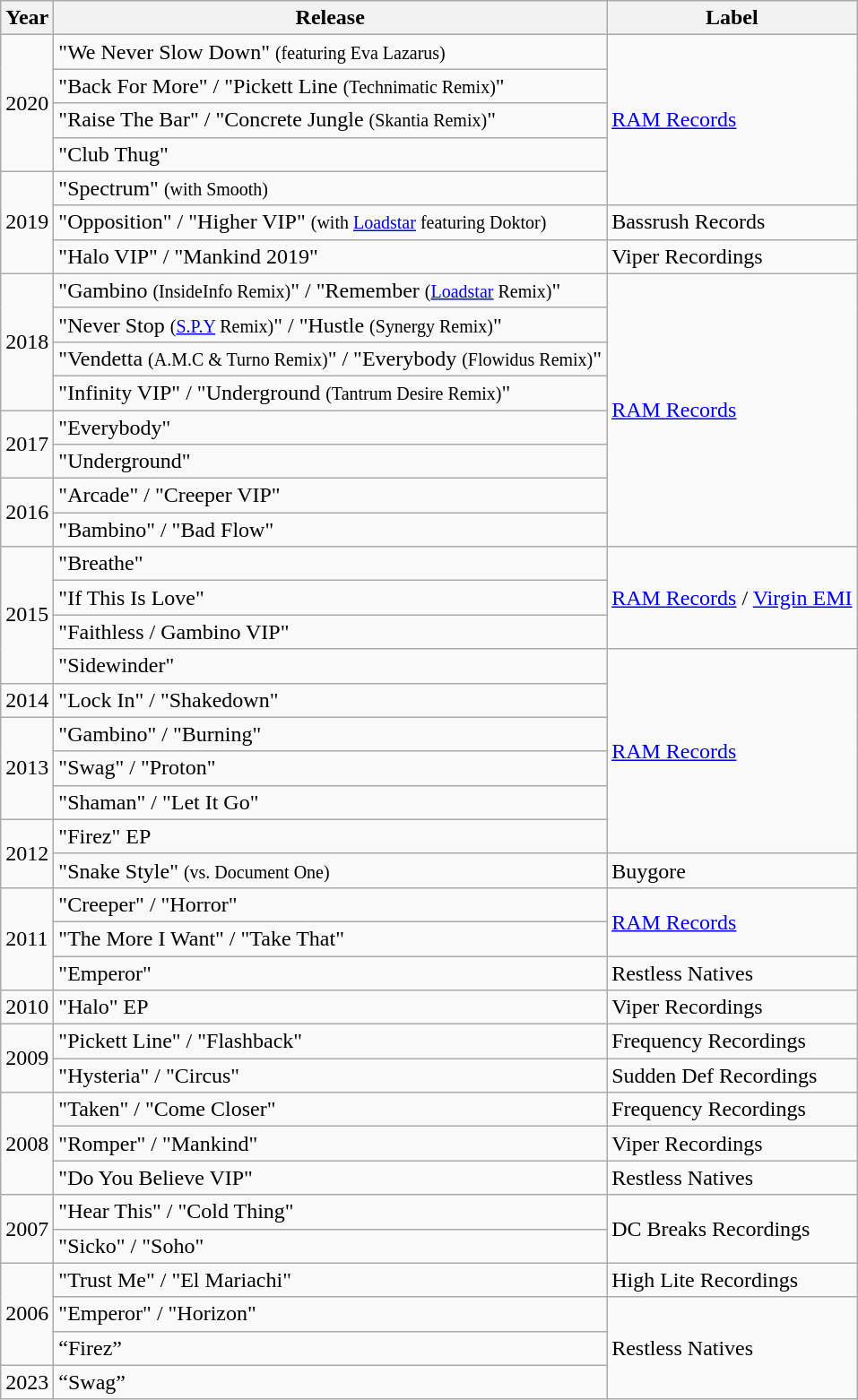<table class="wikitable">
<tr>
<th>Year</th>
<th>Release</th>
<th>Label</th>
</tr>
<tr>
<td rowspan="4">2020</td>
<td>"We Never Slow Down" <small>(featuring Eva Lazarus)</small></td>
<td rowspan="5"><a href='#'>RAM Records</a></td>
</tr>
<tr>
<td>"Back For More" / "Pickett Line <small>(Technimatic Remix)</small>"</td>
</tr>
<tr>
<td>"Raise The Bar" / "Concrete Jungle <small>(Skantia Remix)</small>"</td>
</tr>
<tr>
<td>"Club Thug"</td>
</tr>
<tr>
<td rowspan="3">2019</td>
<td>"Spectrum" <small>(with Smooth)</small></td>
</tr>
<tr>
<td>"Opposition" / "Higher VIP" <small>(with <a href='#'>Loadstar</a> featuring Doktor)</small></td>
<td>Bassrush Records</td>
</tr>
<tr>
<td>"Halo VIP" / "Mankind 2019"</td>
<td>Viper Recordings</td>
</tr>
<tr>
<td rowspan="4">2018</td>
<td>"Gambino <small>(InsideInfo Remix)</small>" / "Remember <small>(<a href='#'>Loadstar</a> Remix)</small>"</td>
<td rowspan="8"><a href='#'>RAM Records</a></td>
</tr>
<tr>
<td>"Never Stop <small>(<a href='#'>S.P.Y</a> Remix)</small>" / "Hustle <small>(Synergy Remix)</small>"</td>
</tr>
<tr>
<td>"Vendetta <small>(A.M.C & Turno Remix)</small>" / "Everybody <small>(Flowidus Remix)</small>"</td>
</tr>
<tr>
<td>"Infinity VIP" / "Underground <small>(Tantrum Desire Remix)</small>"</td>
</tr>
<tr>
<td rowspan="2">2017</td>
<td>"Everybody"</td>
</tr>
<tr>
<td>"Underground"</td>
</tr>
<tr>
<td rowspan="2">2016</td>
<td>"Arcade" / "Creeper VIP"</td>
</tr>
<tr>
<td>"Bambino" / "Bad Flow"</td>
</tr>
<tr>
<td rowspan="4">2015</td>
<td>"Breathe"</td>
<td rowspan="3"><a href='#'>RAM Records</a> / <a href='#'>Virgin EMI</a></td>
</tr>
<tr>
<td>"If This Is Love"</td>
</tr>
<tr>
<td>"Faithless / Gambino VIP"</td>
</tr>
<tr>
<td>"Sidewinder"</td>
<td rowspan="6"><a href='#'>RAM Records</a></td>
</tr>
<tr>
<td>2014</td>
<td>"Lock In" / "Shakedown"</td>
</tr>
<tr>
<td rowspan="3">2013</td>
<td>"Gambino" / "Burning"</td>
</tr>
<tr>
<td>"Swag" / "Proton"</td>
</tr>
<tr>
<td>"Shaman" / "Let It Go"</td>
</tr>
<tr>
<td rowspan="2">2012</td>
<td>"Firez" EP</td>
</tr>
<tr>
<td>"Snake Style" <small>(vs. Document One)</small></td>
<td>Buygore</td>
</tr>
<tr>
<td rowspan="3">2011</td>
<td>"Creeper" / "Horror"</td>
<td rowspan="2"><a href='#'>RAM Records</a></td>
</tr>
<tr>
<td>"The More I Want" / "Take That"</td>
</tr>
<tr>
<td>"Emperor"</td>
<td>Restless Natives</td>
</tr>
<tr>
<td>2010</td>
<td>"Halo" EP</td>
<td>Viper Recordings</td>
</tr>
<tr>
<td rowspan="2">2009</td>
<td>"Pickett Line" / "Flashback"</td>
<td>Frequency Recordings</td>
</tr>
<tr>
<td>"Hysteria" / "Circus"</td>
<td>Sudden Def Recordings</td>
</tr>
<tr>
<td rowspan="3">2008</td>
<td>"Taken" / "Come Closer"</td>
<td>Frequency Recordings</td>
</tr>
<tr>
<td>"Romper" / "Mankind"</td>
<td>Viper Recordings</td>
</tr>
<tr>
<td>"Do You Believe VIP"</td>
<td>Restless Natives</td>
</tr>
<tr>
<td rowspan="2">2007</td>
<td>"Hear This" / "Cold Thing"</td>
<td rowspan="2">DC Breaks Recordings</td>
</tr>
<tr>
<td>"Sicko" / "Soho"</td>
</tr>
<tr>
<td rowspan="3">2006</td>
<td>"Trust Me" / "El Mariachi"</td>
<td>High Lite Recordings</td>
</tr>
<tr>
<td>"Emperor" / "Horizon"</td>
<td rowspan="3">Restless Natives</td>
</tr>
<tr>
<td>“Firez”</td>
</tr>
<tr>
<td>2023</td>
<td>“Swag”</td>
</tr>
</table>
